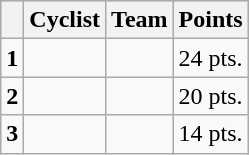<table class="wikitable">
<tr style="background:#ccccff;">
<th></th>
<th>Cyclist</th>
<th>Team</th>
<th>Points</th>
</tr>
<tr>
<td><strong>1</strong></td>
<td></td>
<td></td>
<td align=right>24 pts.</td>
</tr>
<tr>
<td><strong>2</strong></td>
<td></td>
<td></td>
<td align=right>20 pts.</td>
</tr>
<tr>
<td><strong>3</strong></td>
<td></td>
<td></td>
<td align=right>14 pts.</td>
</tr>
</table>
